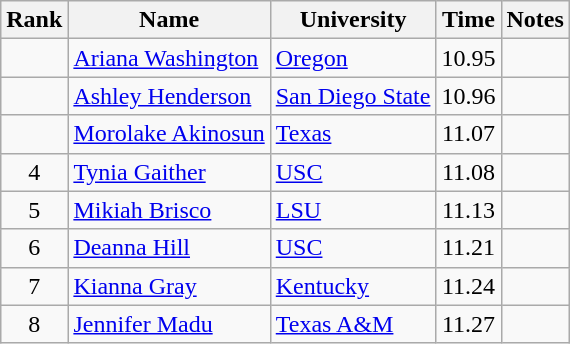<table class="wikitable sortable" style="text-align:center">
<tr>
<th>Rank</th>
<th>Name</th>
<th>University</th>
<th>Time</th>
<th>Notes</th>
</tr>
<tr>
<td></td>
<td align=left><a href='#'>Ariana Washington</a></td>
<td align=left><a href='#'>Oregon</a></td>
<td>10.95</td>
<td></td>
</tr>
<tr>
<td></td>
<td align=left><a href='#'>Ashley Henderson</a></td>
<td align=left><a href='#'>San Diego State</a></td>
<td>10.96</td>
<td></td>
</tr>
<tr>
<td></td>
<td align=left><a href='#'>Morolake Akinosun</a></td>
<td align=left><a href='#'>Texas</a></td>
<td>11.07</td>
<td></td>
</tr>
<tr>
<td>4</td>
<td align=left><a href='#'>Tynia Gaither</a> </td>
<td align=left><a href='#'>USC</a></td>
<td>11.08</td>
<td></td>
</tr>
<tr>
<td>5</td>
<td align=left><a href='#'>Mikiah Brisco</a></td>
<td align=left><a href='#'>LSU</a></td>
<td>11.13</td>
<td></td>
</tr>
<tr>
<td>6</td>
<td align=left><a href='#'>Deanna Hill</a></td>
<td align=left><a href='#'>USC</a></td>
<td>11.21</td>
<td></td>
</tr>
<tr>
<td>7</td>
<td align=left><a href='#'>Kianna Gray</a></td>
<td align=left><a href='#'>Kentucky</a></td>
<td>11.24</td>
<td></td>
</tr>
<tr>
<td>8</td>
<td align=left><a href='#'>Jennifer Madu</a></td>
<td align=left><a href='#'>Texas A&M</a></td>
<td>11.27</td>
<td></td>
</tr>
</table>
